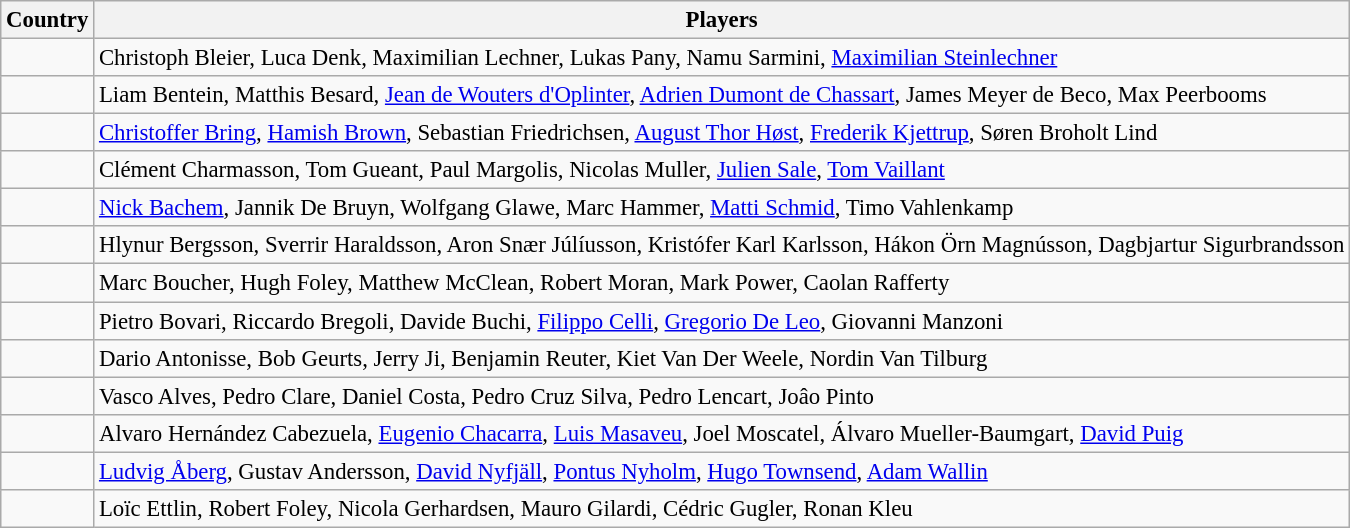<table class="wikitable" style="font-size:95%;">
<tr>
<th>Country</th>
<th>Players</th>
</tr>
<tr>
<td></td>
<td>Christoph Bleier, Luca Denk, Maximilian Lechner, Lukas Pany, Namu Sarmini, <a href='#'>Maximilian Steinlechner</a></td>
</tr>
<tr>
<td></td>
<td>Liam Bentein, Matthis Besard, <a href='#'>Jean de Wouters d'Oplinter</a>, <a href='#'>Adrien Dumont de Chassart</a>, James Meyer de Beco, Max Peerbooms</td>
</tr>
<tr>
<td></td>
<td><a href='#'>Christoffer Bring</a>, <a href='#'>Hamish Brown</a>, Sebastian Friedrichsen, <a href='#'>August Thor Høst</a>, <a href='#'>Frederik Kjettrup</a>, Søren Broholt Lind</td>
</tr>
<tr>
<td></td>
<td>Clément Charmasson, Tom Gueant, Paul Margolis, Nicolas Muller, <a href='#'>Julien Sale</a>, <a href='#'>Tom Vaillant</a></td>
</tr>
<tr>
<td></td>
<td><a href='#'>Nick Bachem</a>, Jannik De Bruyn, Wolfgang Glawe, Marc Hammer, <a href='#'>Matti Schmid</a>, Timo Vahlenkamp</td>
</tr>
<tr>
<td></td>
<td>Hlynur Bergsson, Sverrir Haraldsson, Aron Snær Júlíusson, Kristófer Karl Karlsson, Hákon Örn Magnússon, Dagbjartur Sigurbrandsson</td>
</tr>
<tr>
<td></td>
<td>Marc Boucher, Hugh Foley, Matthew McClean, Robert Moran, Mark Power, Caolan Rafferty</td>
</tr>
<tr>
<td></td>
<td>Pietro Bovari, Riccardo Bregoli, Davide Buchi, <a href='#'>Filippo Celli</a>, <a href='#'>Gregorio De Leo</a>, Giovanni Manzoni</td>
</tr>
<tr>
<td></td>
<td>Dario Antonisse, Bob Geurts, Jerry Ji, Benjamin Reuter, Kiet Van Der Weele, Nordin Van Tilburg</td>
</tr>
<tr>
<td></td>
<td>Vasco Alves, Pedro Clare, Daniel Costa, Pedro Cruz Silva, Pedro Lencart, Joâo Pinto</td>
</tr>
<tr>
<td></td>
<td>Alvaro Hernández Cabezuela, <a href='#'>Eugenio Chacarra</a>, <a href='#'>Luis Masaveu</a>, Joel Moscatel, Álvaro Mueller-Baumgart, <a href='#'>David Puig</a></td>
</tr>
<tr>
<td></td>
<td><a href='#'>Ludvig Åberg</a>, Gustav Andersson, <a href='#'>David Nyfjäll</a>, <a href='#'>Pontus Nyholm</a>, <a href='#'>Hugo Townsend</a>, <a href='#'>Adam Wallin</a></td>
</tr>
<tr>
<td></td>
<td>Loïc Ettlin, Robert Foley, Nicola Gerhardsen, Mauro Gilardi, Cédric Gugler, Ronan Kleu</td>
</tr>
</table>
